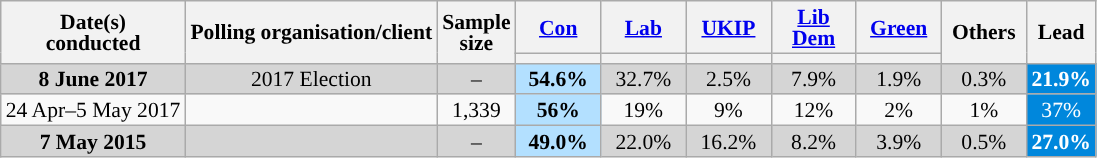<table class="wikitable sortable mw-datatable" style="text-align:center;font-size:90%;line-height:14px;">
<tr>
<th rowspan="2">Date(s)<br>conducted</th>
<th rowspan="2">Polling organisation/client</th>
<th rowspan="2">Sample<br>size</th>
<th style="width:50px;" class="unsortable"><a href='#'>Con</a></th>
<th style="width:50px;" class="unsortable"><a href='#'>Lab</a></th>
<th style="width:50px;" class="unsortable"><a href='#'>UKIP</a></th>
<th style="width:50px;" class="unsortable"><a href='#'>Lib Dem</a></th>
<th style="width:50px;" class="unsortable"><a href='#'>Green</a></th>
<th style="width:50px;" rowspan="2" class="unsortable">Others</th>
<th class="unsortable" style="width:20px;" rowspan="2">Lead</th>
</tr>
<tr>
<th class="unsortable" style="color:inherit;background:"></th>
<th class="unsortable" style="color:inherit;background:"></th>
<th class="unsortable" style="color:inherit;background:"></th>
<th class="unsortable" style="color:inherit;background:"></th>
<th class="unsortable" style="color:inherit;background:"></th>
</tr>
<tr>
<td style="background:#D5D5D5"><strong>8 June 2017</strong></td>
<td style="background:#D5D5D5">2017 Election</td>
<td style="background:#D5D5D5">–</td>
<td style="background:#B3E0FF"><strong>54.6%</strong></td>
<td style="background:#D5D5D5">32.7%</td>
<td style="background:#D5D5D5">2.5%</td>
<td style="background:#D5D5D5">7.9%</td>
<td style="background:#D5D5D5">1.9%</td>
<td style="background:#D5D5D5">0.3%</td>
<td style="background:#0087DC; color:white;"><strong>21.9%</strong></td>
</tr>
<tr>
<td>24 Apr–5 May 2017</td>
<td></td>
<td>1,339</td>
<td style="background:#B3E0FF"><strong>56%</strong></td>
<td>19%</td>
<td>9%</td>
<td>12%</td>
<td>2%</td>
<td>1%</td>
<td style="background:#0087DC; color:white;">37%</td>
</tr>
<tr>
<td style="background:#D5D5D5"><strong>7 May 2015</strong></td>
<td style="background:#D5D5D5"></td>
<td style="background:#D5D5D5">–</td>
<td style="background:#B3E0FF"><strong>49.0%</strong></td>
<td style="background:#D5D5D5">22.0%</td>
<td style="background:#D5D5D5">16.2%</td>
<td style="background:#D5D5D5">8.2%</td>
<td style="background:#D5D5D5">3.9%</td>
<td style="background:#D5D5D5">0.5%</td>
<td style="background:#0087DC; color:white;"><strong>27.0%</strong></td>
</tr>
</table>
